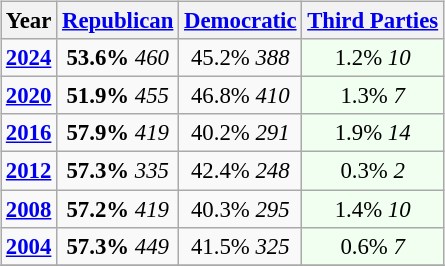<table class="wikitable" style="float:right; font-size:95%;">
<tr>
<th>Year</th>
<th><a href='#'>Republican</a></th>
<th><a href='#'>Democratic</a></th>
<th><a href='#'>Third Parties</a></th>
</tr>
<tr>
<td style="text-align:center;" ><strong><a href='#'>2024</a></strong></td>
<td style="text-align:center;" ><strong>53.6%</strong> <em>460</em></td>
<td style="text-align:center;" >45.2%  <em>388</em></td>
<td style="text-align:center; background:honeyDew;">1.2% <em>10</em></td>
</tr>
<tr>
<td style="text-align:center;" ><strong><a href='#'>2020</a></strong></td>
<td style="text-align:center;" ><strong>51.9%</strong> <em>455</em></td>
<td style="text-align:center;" >46.8%  <em>410</em></td>
<td style="text-align:center; background:honeyDew;">1.3% <em>7</em></td>
</tr>
<tr>
<td style="text-align:center;" ><strong><a href='#'>2016</a></strong></td>
<td style="text-align:center;" ><strong>57.9%</strong> <em>419</em></td>
<td style="text-align:center;" >40.2% <em>291</em></td>
<td style="text-align:center; background:honeyDew;">1.9% <em>14</em></td>
</tr>
<tr>
<td style="text-align:center;" ><strong><a href='#'>2012</a></strong></td>
<td style="text-align:center;" ><strong>57.3%</strong> <em>335</em></td>
<td style="text-align:center;" >42.4%  <em>248</em></td>
<td style="text-align:center; background:honeyDew;">0.3% <em>2</em></td>
</tr>
<tr>
<td style="text-align:center;" ><strong><a href='#'>2008</a></strong></td>
<td style="text-align:center;" ><strong>57.2%</strong> <em>419</em></td>
<td style="text-align:center;" >40.3%  <em>295</em></td>
<td style="text-align:center; background:honeyDew;">1.4% <em>10</em></td>
</tr>
<tr>
<td style="text-align:center;" ><strong><a href='#'>2004</a></strong></td>
<td style="text-align:center;" ><strong>57.3%</strong> <em>449</em></td>
<td style="text-align:center;" >41.5%   <em>325</em></td>
<td style="text-align:center; background:honeyDew;">0.6% <em>7</em></td>
</tr>
<tr>
</tr>
</table>
